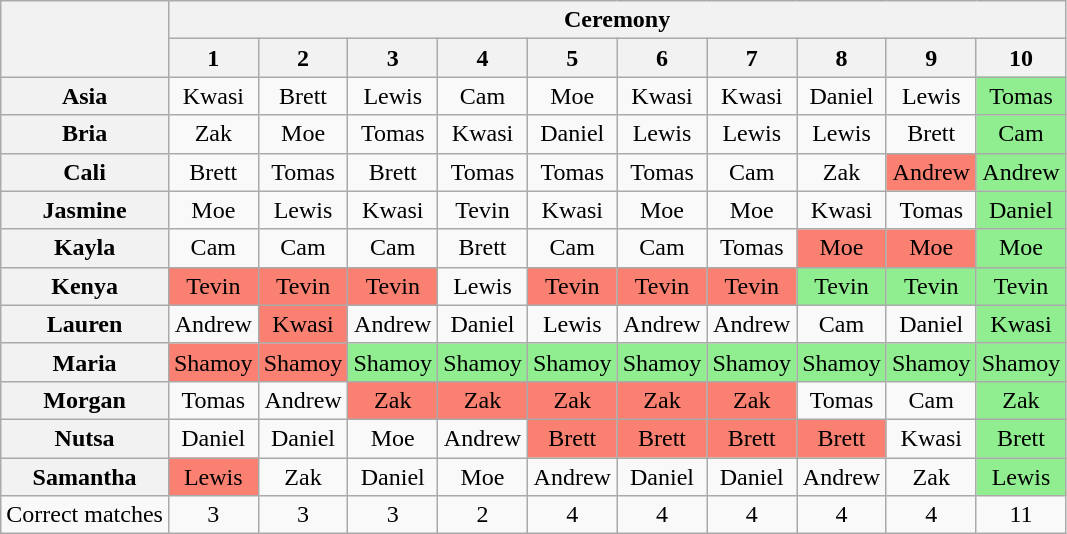<table class="wikitable" style="text-align:center;">
<tr>
<th rowspan="2"></th>
<th colspan="14" style="text-align:center;">Ceremony</th>
</tr>
<tr>
<th>1</th>
<th>2</th>
<th>3</th>
<th>4</th>
<th>5</th>
<th>6</th>
<th>7</th>
<th>8</th>
<th>9</th>
<th>10</th>
</tr>
<tr>
<th>Asia</th>
<td>Kwasi</td>
<td>Brett</td>
<td>Lewis</td>
<td>Cam</td>
<td>Moe</td>
<td>Kwasi</td>
<td>Kwasi</td>
<td>Daniel</td>
<td>Lewis</td>
<td style="background:lightgreen">Tomas</td>
</tr>
<tr>
<th>Bria</th>
<td>Zak</td>
<td>Moe</td>
<td>Tomas</td>
<td>Kwasi</td>
<td>Daniel</td>
<td>Lewis</td>
<td>Lewis</td>
<td>Lewis</td>
<td>Brett</td>
<td style="background:lightgreen">Cam</td>
</tr>
<tr>
<th>Cali</th>
<td>Brett</td>
<td>Tomas</td>
<td>Brett</td>
<td>Tomas</td>
<td>Tomas</td>
<td>Tomas</td>
<td>Cam</td>
<td>Zak</td>
<td style="background:salmon">Andrew</td>
<td style="background:lightgreen">Andrew</td>
</tr>
<tr>
<th>Jasmine</th>
<td>Moe</td>
<td>Lewis</td>
<td>Kwasi</td>
<td>Tevin</td>
<td>Kwasi</td>
<td>Moe</td>
<td>Moe</td>
<td>Kwasi</td>
<td>Tomas</td>
<td style="background:lightgreen">Daniel</td>
</tr>
<tr>
<th>Kayla</th>
<td>Cam</td>
<td>Cam</td>
<td>Cam</td>
<td>Brett</td>
<td>Cam</td>
<td>Cam</td>
<td>Tomas</td>
<td style="background:salmon">Moe</td>
<td style="background:salmon">Moe</td>
<td style="background:lightgreen">Moe</td>
</tr>
<tr>
<th>Kenya</th>
<td style="background:salmon">Tevin</td>
<td style="background:salmon">Tevin</td>
<td style="background:salmon">Tevin</td>
<td>Lewis</td>
<td style="background:salmon">Tevin</td>
<td style="background:salmon">Tevin</td>
<td style="background:salmon">Tevin</td>
<td style="background:lightgreen">Tevin</td>
<td style="background:lightgreen">Tevin</td>
<td style="background:lightgreen">Tevin</td>
</tr>
<tr>
<th>Lauren</th>
<td>Andrew</td>
<td style="background:salmon">Kwasi</td>
<td>Andrew</td>
<td>Daniel</td>
<td>Lewis</td>
<td>Andrew</td>
<td>Andrew</td>
<td>Cam</td>
<td>Daniel</td>
<td style="background:lightgreen">Kwasi</td>
</tr>
<tr>
<th>Maria</th>
<td style="background:salmon">Shamoy</td>
<td style="background:salmon">Shamoy</td>
<td style="background:lightgreen">Shamoy</td>
<td style="background:lightgreen">Shamoy</td>
<td style="background:lightgreen">Shamoy</td>
<td style="background:lightgreen">Shamoy</td>
<td style="background:lightgreen">Shamoy</td>
<td style="background:lightgreen">Shamoy</td>
<td style="background:lightgreen">Shamoy</td>
<td style="background:lightgreen">Shamoy</td>
</tr>
<tr>
<th>Morgan</th>
<td>Tomas</td>
<td>Andrew</td>
<td style="background:salmon">Zak</td>
<td style="background:salmon">Zak</td>
<td style="background:salmon">Zak</td>
<td style="background:salmon">Zak</td>
<td style="background:salmon">Zak</td>
<td>Tomas</td>
<td>Cam</td>
<td style="background:lightgreen">Zak</td>
</tr>
<tr>
<th>Nutsa</th>
<td>Daniel</td>
<td>Daniel</td>
<td>Moe</td>
<td>Andrew</td>
<td style="background:salmon">Brett</td>
<td style="background:salmon">Brett</td>
<td style="background:salmon">Brett</td>
<td style="background:salmon">Brett</td>
<td>Kwasi</td>
<td style="background:lightgreen">Brett</td>
</tr>
<tr>
<th>Samantha</th>
<td style="background:salmon">Lewis</td>
<td>Zak</td>
<td>Daniel</td>
<td>Moe</td>
<td>Andrew</td>
<td>Daniel</td>
<td>Daniel</td>
<td>Andrew</td>
<td>Zak</td>
<td style="background:lightgreen">Lewis</td>
</tr>
<tr>
<td>Correct matches</td>
<td>3</td>
<td>3</td>
<td>3</td>
<td>2</td>
<td>4</td>
<td>4</td>
<td>4</td>
<td>4</td>
<td>4</td>
<td>11</td>
</tr>
</table>
